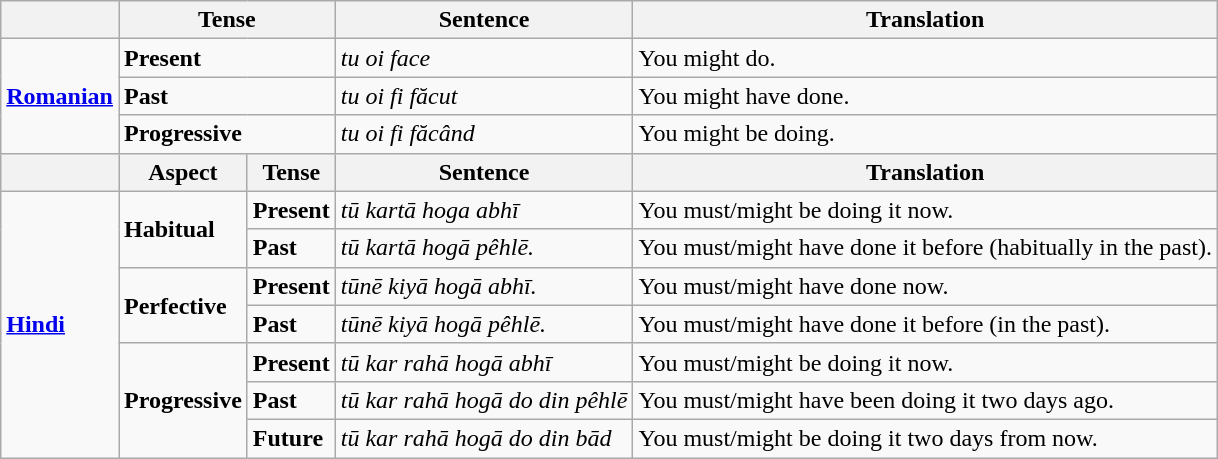<table class="wikitable">
<tr>
<th></th>
<th colspan="2">Tense</th>
<th>Sentence</th>
<th>Translation</th>
</tr>
<tr>
<td rowspan="3"><strong><a href='#'>Romanian</a></strong></td>
<td colspan="2"><strong>Present</strong></td>
<td><em>tu oi face</em></td>
<td>You might do.</td>
</tr>
<tr>
<td colspan="2"><strong>Past</strong></td>
<td><em>tu oi fi făcut</em></td>
<td>You might have done.</td>
</tr>
<tr>
<td colspan="2"><strong>Progressive</strong></td>
<td><em>tu oi fi făcând</em></td>
<td>You might be doing.</td>
</tr>
<tr>
<th></th>
<th>Aspect</th>
<th>Tense</th>
<th>Sentence</th>
<th>Translation</th>
</tr>
<tr>
<td rowspan="8"><strong><a href='#'>Hindi</a></strong></td>
<td rowspan="2"><strong>Habitual</strong></td>
<td><strong>Present</strong></td>
<td><em>tū kartā hoga abhī</em></td>
<td>You must/might be doing it now.</td>
</tr>
<tr>
<td><strong>Past</strong></td>
<td><em>tū kartā hogā pêhlē.</em></td>
<td>You must/might have done it before (habitually in the past).</td>
</tr>
<tr>
<td rowspan="2"><strong>Perfective</strong></td>
<td><strong>Present</strong></td>
<td><em>tūnē kiyā hogā abhī.</em></td>
<td>You must/might have done now.</td>
</tr>
<tr>
<td><strong>Past</strong></td>
<td><em>tūnē kiyā hogā pêhlē.</em></td>
<td>You must/might have done it before (in the past).</td>
</tr>
<tr>
<td rowspan="3"><strong>Progressive</strong></td>
<td><strong>Present</strong></td>
<td><em>tū kar rahā hogā abhī</em></td>
<td>You must/might be doing it now.</td>
</tr>
<tr>
<td><strong>Past</strong></td>
<td><em>tū kar rahā hogā do din pêhlē</em></td>
<td>You must/might have been doing it two days ago.</td>
</tr>
<tr>
<td><strong>Future</strong></td>
<td><em>tū kar rahā hogā do din bād</em></td>
<td>You must/might be doing it two days from now.</td>
</tr>
</table>
